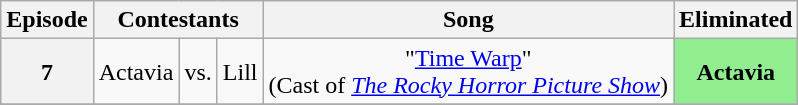<table class="wikitable" style="text-align:center;">
<tr>
<th scope="col">Episode</th>
<th scope="col" colspan="3">Contestants</th>
<th scope="col">Song</th>
<th scope="col">Eliminated</th>
</tr>
<tr>
<th scope="row">7</th>
<td>Actavia</td>
<td>vs.</td>
<td>Lill</td>
<td>"<a href='#'>Time Warp</a>" <br>(Cast of <em><a href='#'>The Rocky Horror Picture Show</a></em>)</td>
<td style="background:lightgreen"><strong>Actavia</strong></td>
</tr>
<tr>
</tr>
</table>
